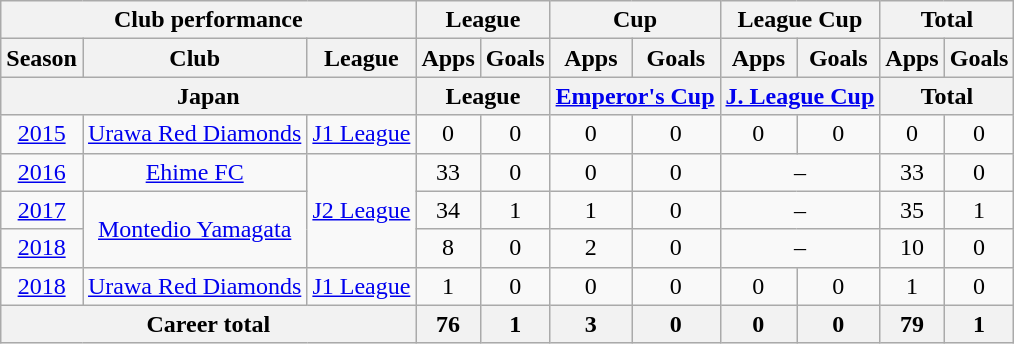<table class="wikitable" style="text-align:center">
<tr>
<th colspan=3>Club performance</th>
<th colspan=2>League</th>
<th colspan=2>Cup</th>
<th colspan=2>League Cup</th>
<th colspan=2>Total</th>
</tr>
<tr>
<th>Season</th>
<th>Club</th>
<th>League</th>
<th>Apps</th>
<th>Goals</th>
<th>Apps</th>
<th>Goals</th>
<th>Apps</th>
<th>Goals</th>
<th>Apps</th>
<th>Goals</th>
</tr>
<tr>
<th colspan=3>Japan</th>
<th colspan=2>League</th>
<th colspan=2><a href='#'>Emperor's Cup</a></th>
<th colspan=2><a href='#'>J. League Cup</a></th>
<th colspan=2>Total</th>
</tr>
<tr>
<td><a href='#'>2015</a></td>
<td><a href='#'>Urawa Red Diamonds</a></td>
<td rowspan="1"><a href='#'>J1 League</a></td>
<td>0</td>
<td>0</td>
<td>0</td>
<td>0</td>
<td>0</td>
<td>0</td>
<td>0</td>
<td>0</td>
</tr>
<tr>
<td><a href='#'>2016</a></td>
<td><a href='#'>Ehime FC</a></td>
<td rowspan="3"><a href='#'>J2 League</a></td>
<td>33</td>
<td>0</td>
<td>0</td>
<td>0</td>
<td colspan="2">–</td>
<td>33</td>
<td>0</td>
</tr>
<tr>
<td><a href='#'>2017</a></td>
<td rowspan="2"><a href='#'>Montedio Yamagata</a></td>
<td>34</td>
<td>1</td>
<td>1</td>
<td>0</td>
<td colspan="2">–</td>
<td>35</td>
<td>1</td>
</tr>
<tr>
<td><a href='#'>2018</a></td>
<td>8</td>
<td>0</td>
<td>2</td>
<td>0</td>
<td colspan="2">–</td>
<td>10</td>
<td>0</td>
</tr>
<tr>
<td><a href='#'>2018</a></td>
<td rowspan=1><a href='#'>Urawa Red Diamonds</a></td>
<td rowspan="1"><a href='#'>J1 League</a></td>
<td>1</td>
<td>0</td>
<td>0</td>
<td>0</td>
<td>0</td>
<td>0</td>
<td>1</td>
<td>0</td>
</tr>
<tr>
<th colspan=3>Career total</th>
<th>76</th>
<th>1</th>
<th>3</th>
<th>0</th>
<th>0</th>
<th>0</th>
<th>79</th>
<th>1</th>
</tr>
</table>
